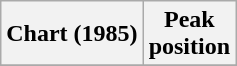<table class="wikitable sortable plainrowheaders" style="text-align:center">
<tr>
<th>Chart (1985)</th>
<th>Peak<br>position</th>
</tr>
<tr>
</tr>
</table>
